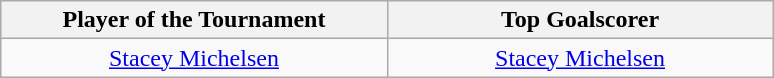<table class=wikitable style="margin:auto; text-align:center">
<tr>
<th style="width: 250px;">Player of the Tournament</th>
<th style="width: 250px;">Top Goalscorer</th>
</tr>
<tr>
<td> <a href='#'>Stacey Michelsen</a></td>
<td> <a href='#'>Stacey Michelsen</a></td>
</tr>
</table>
